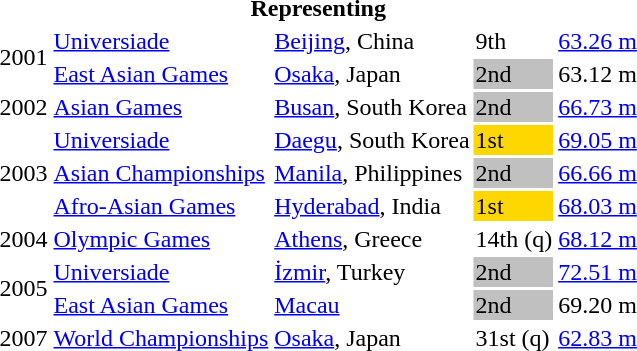<table>
<tr>
<th colspan="5">Representing </th>
</tr>
<tr>
<td rowspan=2>2001</td>
<td><a href='#'>Universiade</a></td>
<td><a href='#'>Beijing</a>, China</td>
<td>9th</td>
<td><a href='#'>63.26 m</a></td>
</tr>
<tr>
<td><a href='#'>East Asian Games</a></td>
<td><a href='#'>Osaka</a>, Japan</td>
<td bgcolor="silver">2nd</td>
<td>63.12 m</td>
</tr>
<tr>
<td>2002</td>
<td><a href='#'>Asian Games</a></td>
<td><a href='#'>Busan</a>, South Korea</td>
<td bgcolor="silver">2nd</td>
<td><a href='#'>66.73 m</a></td>
</tr>
<tr>
<td rowspan=3>2003</td>
<td><a href='#'>Universiade</a></td>
<td><a href='#'>Daegu</a>, South Korea</td>
<td bgcolor="gold">1st</td>
<td><a href='#'>69.05 m</a></td>
</tr>
<tr>
<td><a href='#'>Asian Championships</a></td>
<td><a href='#'>Manila</a>, Philippines</td>
<td bgcolor="silver">2nd</td>
<td><a href='#'>66.66 m</a></td>
</tr>
<tr>
<td><a href='#'>Afro-Asian Games</a></td>
<td><a href='#'>Hyderabad</a>, India</td>
<td bgcolor=gold>1st</td>
<td><a href='#'>68.03 m</a></td>
</tr>
<tr>
<td>2004</td>
<td><a href='#'>Olympic Games</a></td>
<td><a href='#'>Athens</a>, Greece</td>
<td>14th (q)</td>
<td><a href='#'>68.12 m</a></td>
</tr>
<tr>
<td rowspan=2>2005</td>
<td><a href='#'>Universiade</a></td>
<td><a href='#'>İzmir</a>, Turkey</td>
<td bgcolor="silver">2nd</td>
<td><a href='#'>72.51 m</a></td>
</tr>
<tr>
<td><a href='#'>East Asian Games</a></td>
<td><a href='#'>Macau</a></td>
<td bgcolor="silver">2nd</td>
<td>69.20 m</td>
</tr>
<tr>
<td>2007</td>
<td><a href='#'>World Championships</a></td>
<td><a href='#'>Osaka</a>, Japan</td>
<td>31st (q)</td>
<td><a href='#'>62.83 m</a></td>
</tr>
</table>
